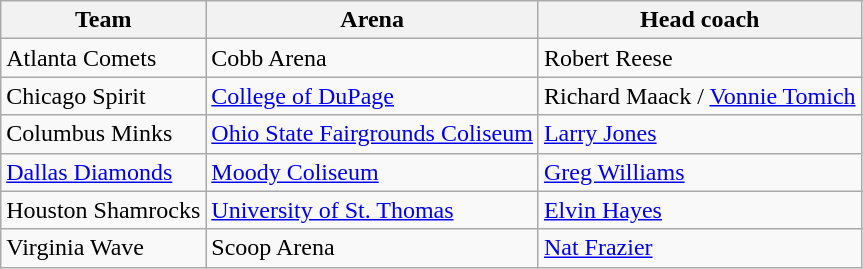<table class="wikitable">
<tr>
<th>Team</th>
<th>Arena</th>
<th>Head coach</th>
</tr>
<tr>
<td>Atlanta Comets</td>
<td>Cobb Arena</td>
<td>Robert Reese</td>
</tr>
<tr>
<td>Chicago Spirit</td>
<td><a href='#'>College of DuPage</a></td>
<td>Richard Maack / <a href='#'>Vonnie Tomich</a></td>
</tr>
<tr>
<td>Columbus Minks</td>
<td><a href='#'>Ohio State Fairgrounds Coliseum</a></td>
<td><a href='#'>Larry Jones</a></td>
</tr>
<tr>
<td><a href='#'>Dallas Diamonds</a></td>
<td><a href='#'>Moody Coliseum</a></td>
<td><a href='#'>Greg Williams</a></td>
</tr>
<tr>
<td>Houston Shamrocks</td>
<td><a href='#'>University of St. Thomas</a></td>
<td><a href='#'>Elvin Hayes</a></td>
</tr>
<tr>
<td>Virginia Wave</td>
<td>Scoop Arena</td>
<td><a href='#'>Nat Frazier</a></td>
</tr>
</table>
